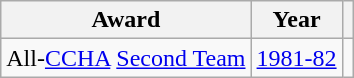<table class="wikitable">
<tr>
<th>Award</th>
<th>Year</th>
<th></th>
</tr>
<tr>
<td>All-<a href='#'>CCHA</a> <a href='#'>Second Team</a></td>
<td><a href='#'>1981-82</a></td>
<td></td>
</tr>
</table>
